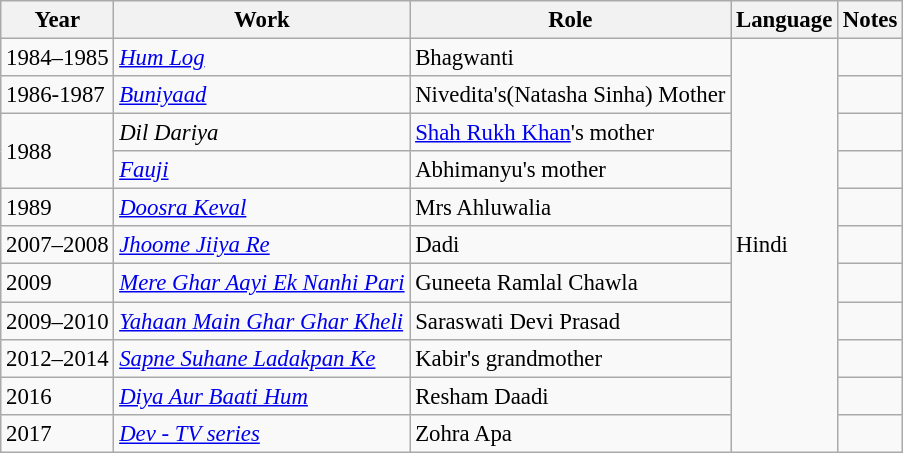<table class="wikitable" style="font-size: 95%;">
<tr>
<th>Year</th>
<th>Work</th>
<th>Role</th>
<th>Language</th>
<th>Notes</th>
</tr>
<tr>
<td>1984–1985</td>
<td><em><a href='#'>Hum Log</a></em></td>
<td>Bhagwanti</td>
<td rowspan="11">Hindi</td>
<td></td>
</tr>
<tr>
<td>1986-1987</td>
<td><em><a href='#'>Buniyaad</a></em></td>
<td>Nivedita's(Natasha Sinha) Mother</td>
<td></td>
</tr>
<tr 1986-87 buniyaad Doordarshan.Nivedita's Mother>
<td rowspan="2">1988</td>
<td><em>Dil Dariya</em></td>
<td><a href='#'>Shah Rukh Khan</a>'s mother</td>
<td></td>
</tr>
<tr>
<td><em><a href='#'>Fauji</a></em></td>
<td>Abhimanyu's mother</td>
<td></td>
</tr>
<tr>
<td>1989</td>
<td><em><a href='#'>Doosra Keval</a></em></td>
<td>Mrs Ahluwalia</td>
<td></td>
</tr>
<tr>
<td>2007–2008</td>
<td><em><a href='#'>Jhoome Jiiya Re</a></em></td>
<td>Dadi</td>
<td></td>
</tr>
<tr>
<td>2009</td>
<td><em><a href='#'>Mere Ghar Aayi Ek Nanhi Pari</a></em></td>
<td>Guneeta Ramlal Chawla</td>
<td></td>
</tr>
<tr>
<td>2009–2010</td>
<td><em><a href='#'>Yahaan Main Ghar Ghar Kheli</a></em></td>
<td>Saraswati Devi Prasad</td>
<td></td>
</tr>
<tr>
<td>2012–2014</td>
<td><em><a href='#'>Sapne Suhane Ladakpan Ke</a></em></td>
<td>Kabir's grandmother</td>
<td></td>
</tr>
<tr>
<td>2016</td>
<td><em><a href='#'>Diya Aur Baati Hum</a></em></td>
<td>Resham Daadi</td>
<td></td>
</tr>
<tr>
<td>2017</td>
<td><em><a href='#'>Dev - TV series</a></em></td>
<td>Zohra Apa</td>
<td></td>
</tr>
</table>
